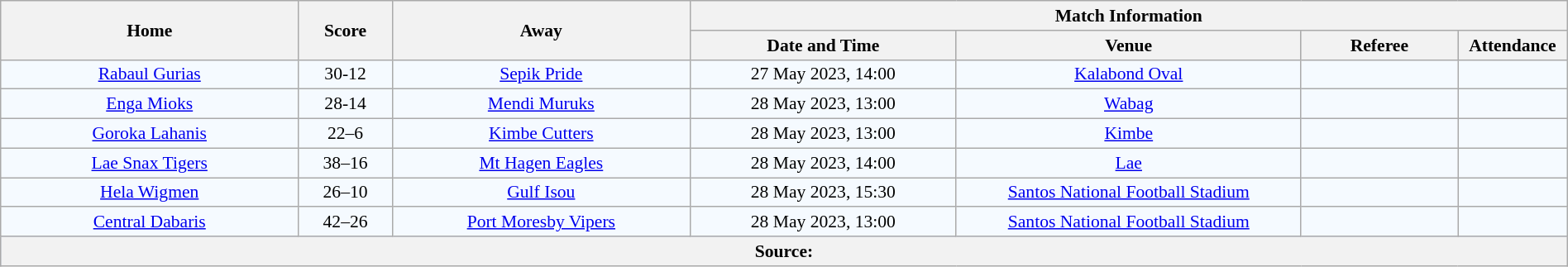<table class="wikitable" width="100%" style="border-collapse:collapse; font-size:90%; text-align:center;">
<tr>
<th rowspan="2" width="19%">Home</th>
<th rowspan="2" width="6%">Score</th>
<th rowspan="2" width="19%">Away</th>
<th colspan="4">Match Information</th>
</tr>
<tr bgcolor="#CCCCCC">
<th width="17%">Date and Time</th>
<th width="22%">Venue</th>
<th width="10%">Referee</th>
<th width="7%">Attendance</th>
</tr>
<tr bgcolor="#F5FAFF">
<td><a href='#'>Rabaul Gurias</a></td>
<td>30-12</td>
<td><a href='#'>Sepik Pride</a></td>
<td>27 May 2023, 14:00</td>
<td><a href='#'>Kalabond Oval</a></td>
<td></td>
<td></td>
</tr>
<tr bgcolor="#F5FAFF">
<td><a href='#'>Enga Mioks</a></td>
<td>28-14</td>
<td><a href='#'>Mendi Muruks</a></td>
<td>28 May 2023, 13:00</td>
<td><a href='#'>Wabag</a></td>
<td></td>
<td></td>
</tr>
<tr bgcolor="#F5FAFF">
<td><a href='#'>Goroka Lahanis</a></td>
<td>22–6</td>
<td><a href='#'>Kimbe Cutters</a></td>
<td>28 May 2023, 13:00</td>
<td><a href='#'>Kimbe</a></td>
<td></td>
<td></td>
</tr>
<tr bgcolor="#F5FAFF">
<td> <a href='#'>Lae Snax Tigers</a></td>
<td>38–16</td>
<td><a href='#'>Mt Hagen Eagles</a></td>
<td>28 May 2023, 14:00</td>
<td><a href='#'>Lae</a></td>
<td></td>
<td></td>
</tr>
<tr bgcolor="#F5FAFF">
<td><a href='#'>Hela Wigmen</a></td>
<td>26–10</td>
<td><a href='#'>Gulf Isou</a></td>
<td>28 May 2023, 15:30</td>
<td><a href='#'>Santos National Football Stadium</a></td>
<td></td>
<td></td>
</tr>
<tr bgcolor="#F5FAFF">
<td><a href='#'>Central Dabaris</a></td>
<td>42–26</td>
<td><a href='#'>Port Moresby Vipers</a></td>
<td>28 May 2023, 13:00</td>
<td><a href='#'>Santos National Football Stadium</a></td>
<td></td>
<td></td>
</tr>
<tr bgcolor="#C1D8FF">
<th colspan="7">Source:</th>
</tr>
</table>
